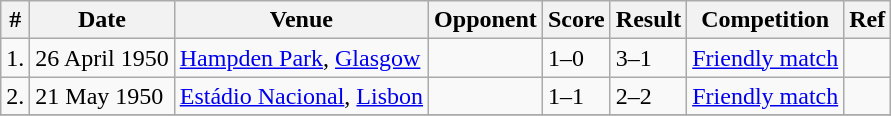<table class="wikitable">
<tr>
<th>#</th>
<th>Date</th>
<th>Venue</th>
<th>Opponent</th>
<th>Score</th>
<th>Result</th>
<th>Competition</th>
<th>Ref</th>
</tr>
<tr>
<td>1.</td>
<td>26 April 1950</td>
<td><a href='#'>Hampden Park</a>, <a href='#'>Glasgow</a></td>
<td></td>
<td>1–0</td>
<td>3–1</td>
<td><a href='#'>Friendly match</a></td>
<td></td>
</tr>
<tr>
<td>2.</td>
<td>21 May 1950</td>
<td><a href='#'>Estádio Nacional</a>, <a href='#'>Lisbon</a></td>
<td></td>
<td>1–1</td>
<td>2–2</td>
<td><a href='#'>Friendly match</a></td>
<td></td>
</tr>
<tr>
</tr>
</table>
